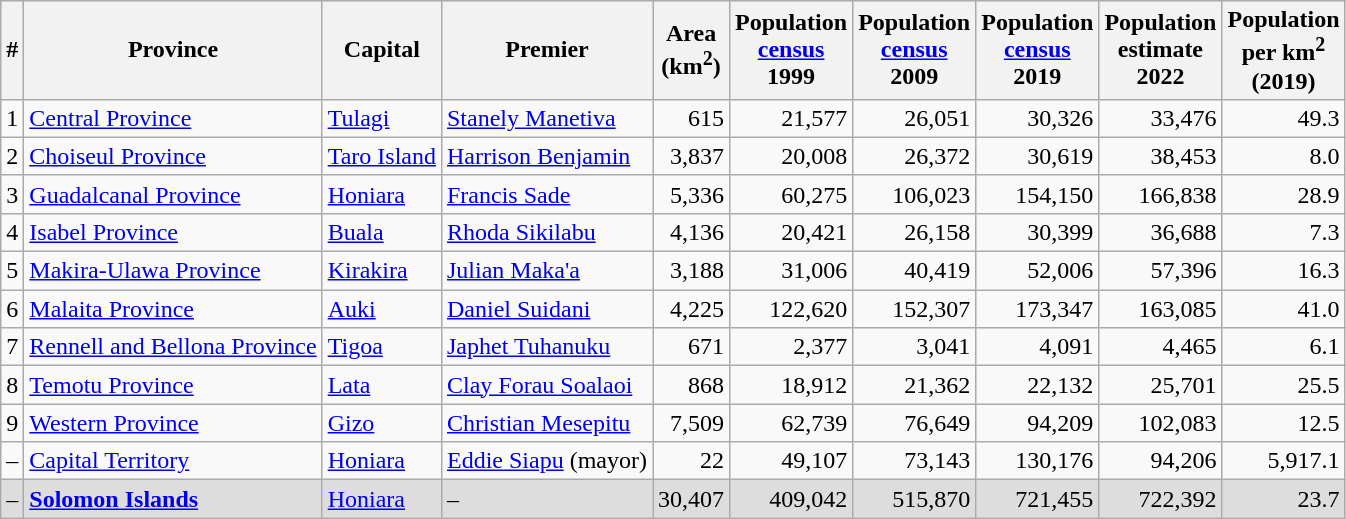<table class="wikitable sortable">
<tr>
<th>#</th>
<th>Province</th>
<th>Capital</th>
<th>Premier</th>
<th>Area<br>(km<sup>2</sup>)</th>
<th>Population<br><a href='#'>census</a><br>1999</th>
<th>Population<br><a href='#'>census</a><br>2009</th>
<th>Population<br><a href='#'>census</a><br>2019</th>
<th>Population<br>estimate<br>2022</th>
<th>Population<br>per km<sup>2</sup><br>(2019)</th>
</tr>
<tr>
<td>1</td>
<td> <a href='#'>Central Province</a></td>
<td><a href='#'>Tulagi</a></td>
<td><a href='#'>Stanely Manetiva</a></td>
<td align="right">615</td>
<td align="right">21,577</td>
<td align="right">26,051</td>
<td align="right">30,326</td>
<td align="right">33,476</td>
<td align="right">49.3</td>
</tr>
<tr>
<td>2</td>
<td> <a href='#'>Choiseul Province</a></td>
<td><a href='#'>Taro Island</a></td>
<td><a href='#'>Harrison Benjamin</a></td>
<td align="right">3,837</td>
<td align="right">20,008</td>
<td align="right">26,372</td>
<td align="right">30,619</td>
<td align="right">38,453</td>
<td align="right">8.0</td>
</tr>
<tr>
<td>3</td>
<td> <a href='#'>Guadalcanal Province</a></td>
<td><a href='#'>Honiara</a></td>
<td><a href='#'>Francis Sade</a></td>
<td align="right">5,336</td>
<td align="right">60,275</td>
<td align="right">106,023</td>
<td align="right">154,150</td>
<td align="right">166,838</td>
<td align="right">28.9</td>
</tr>
<tr>
<td>4</td>
<td> <a href='#'>Isabel Province</a></td>
<td><a href='#'>Buala</a></td>
<td><a href='#'>Rhoda Sikilabu</a></td>
<td align="right">4,136</td>
<td align="right">20,421</td>
<td align="right">26,158</td>
<td align="right">30,399</td>
<td align="right">36,688</td>
<td align="right">7.3</td>
</tr>
<tr>
<td>5</td>
<td> <a href='#'>Makira-Ulawa Province</a></td>
<td><a href='#'>Kirakira</a></td>
<td><a href='#'>Julian Maka'a</a></td>
<td align="right">3,188</td>
<td align="right">31,006</td>
<td align="right">40,419</td>
<td align="right">52,006</td>
<td align="right">57,396</td>
<td align="right">16.3</td>
</tr>
<tr>
<td>6</td>
<td> <a href='#'>Malaita Province</a></td>
<td><a href='#'>Auki</a></td>
<td><a href='#'>Daniel Suidani</a></td>
<td align="right">4,225</td>
<td align="right">122,620</td>
<td align="right">152,307</td>
<td align="right">173,347</td>
<td align="right">163,085</td>
<td align="right">41.0</td>
</tr>
<tr>
<td>7</td>
<td> <a href='#'>Rennell and Bellona Province</a></td>
<td><a href='#'>Tigoa</a></td>
<td><a href='#'>Japhet Tuhanuku</a></td>
<td align="right">671</td>
<td align="right">2,377</td>
<td align="right">3,041</td>
<td align="right">4,091</td>
<td align="right">4,465</td>
<td align="right">6.1</td>
</tr>
<tr>
<td>8</td>
<td> <a href='#'>Temotu Province</a></td>
<td><a href='#'>Lata</a></td>
<td><a href='#'>Clay Forau Soalaoi</a></td>
<td align="right">868</td>
<td align="right">18,912</td>
<td align="right">21,362</td>
<td align="right">22,132</td>
<td align="right">25,701</td>
<td align="right">25.5</td>
</tr>
<tr>
<td>9</td>
<td> <a href='#'>Western Province</a></td>
<td><a href='#'>Gizo</a></td>
<td><a href='#'>Christian Mesepitu</a></td>
<td align="right">7,509</td>
<td align="right">62,739</td>
<td align="right">76,649</td>
<td align="right">94,209</td>
<td align="right">102,083</td>
<td align="right">12.5</td>
</tr>
<tr>
<td>–</td>
<td> <a href='#'>Capital Territory</a></td>
<td><a href='#'>Honiara</a></td>
<td><a href='#'>Eddie Siapu</a> (mayor)</td>
<td align="right">22</td>
<td align="right">49,107</td>
<td align="right">73,143</td>
<td align="right">130,176</td>
<td align="right">94,206</td>
<td align="right">5,917.1</td>
</tr>
<tr style="background: #DDDDDD;" class="sortbottom">
<td>–</td>
<td><strong><a href='#'>Solomon Islands</a></strong></td>
<td><a href='#'>Honiara</a></td>
<td>–</td>
<td align="right">30,407</td>
<td align="right">409,042</td>
<td align="right">515,870</td>
<td align="right">721,455</td>
<td align="right">722,392</td>
<td align="right">23.7</td>
</tr>
</table>
